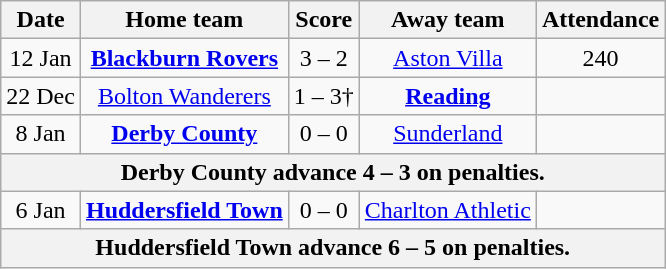<table class="wikitable" style="text-align:center">
<tr>
<th>Date</th>
<th>Home team</th>
<th>Score</th>
<th>Away team</th>
<th>Attendance</th>
</tr>
<tr>
<td>12 Jan</td>
<td><strong><a href='#'>Blackburn Rovers</a></strong></td>
<td>3 – 2</td>
<td><a href='#'>Aston Villa</a></td>
<td>240</td>
</tr>
<tr>
<td>22 Dec</td>
<td><a href='#'>Bolton Wanderers</a></td>
<td>1 – 3†</td>
<td><strong><a href='#'>Reading</a></strong></td>
<td></td>
</tr>
<tr>
<td>8 Jan</td>
<td><strong><a href='#'>Derby County</a></strong></td>
<td>0 – 0</td>
<td><a href='#'>Sunderland</a></td>
<td></td>
</tr>
<tr>
<th colspan="5">Derby County advance 4 – 3 on penalties.</th>
</tr>
<tr>
<td>6 Jan</td>
<td><strong><a href='#'>Huddersfield Town</a></strong></td>
<td>0 – 0</td>
<td><a href='#'>Charlton Athletic</a></td>
<td></td>
</tr>
<tr>
<th colspan="5">Huddersfield Town advance 6 – 5 on penalties.</th>
</tr>
</table>
